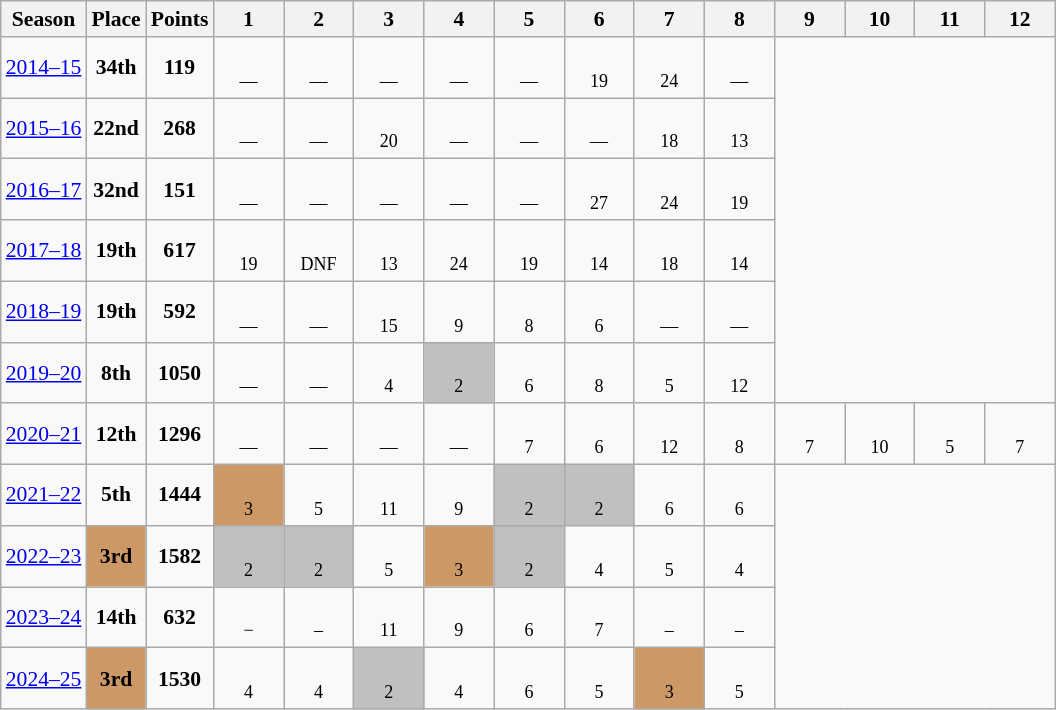<table class="wikitable" border="1" style="text-align:center; font-size:90%;">
<tr>
<th>Season</th>
<th>Place</th>
<th>Points</th>
<th width=40px>1</th>
<th width=40px>2</th>
<th width=40px>3</th>
<th width=40px>4</th>
<th width=40px>5</th>
<th width=40px>6</th>
<th width=40px>7</th>
<th width=40px>8</th>
<th width=40px>9</th>
<th width=40px>10</th>
<th width=40px>11</th>
<th width=40px>12</th>
</tr>
<tr>
<td><a href='#'>2014–15</a></td>
<td><strong>34th</strong></td>
<td><strong>119</strong></td>
<td><br><small>—</small></td>
<td><br><small>—</small></td>
<td><br><small>—</small></td>
<td><br><small>—</small></td>
<td><br><small>—</small></td>
<td><br><small>19</small></td>
<td><br><small>24</small></td>
<td><br><small>—</small></td>
</tr>
<tr>
<td><a href='#'>2015–16</a></td>
<td><strong>22nd</strong></td>
<td><strong>268</strong></td>
<td><br><small>—</small></td>
<td><br><small>—</small></td>
<td><br><small>20</small></td>
<td><br><small>—</small></td>
<td><br><small>—</small></td>
<td><br><small>—</small></td>
<td><br><small>18</small></td>
<td><br><small>13</small></td>
</tr>
<tr>
<td><a href='#'>2016–17</a></td>
<td><strong>32nd</strong></td>
<td><strong>151</strong></td>
<td><br><small>—</small></td>
<td><br><small>—</small></td>
<td><br><small>—</small></td>
<td><br><small>—</small></td>
<td><br><small>—</small></td>
<td><br><small>27</small></td>
<td><br><small>24</small></td>
<td><br><small>19</small></td>
</tr>
<tr>
<td><a href='#'>2017–18</a></td>
<td><strong>19th</strong></td>
<td><strong>617</strong></td>
<td><br><small>19</small></td>
<td><br><small>DNF</small></td>
<td><br><small>13</small></td>
<td><br><small>24</small></td>
<td><br><small>19</small></td>
<td><br><small>14</small></td>
<td><br><small>18</small></td>
<td><br><small>14</small></td>
</tr>
<tr>
<td><a href='#'>2018–19</a></td>
<td><strong>19th</strong></td>
<td><strong>592</strong></td>
<td><br><small>—</small></td>
<td><br><small>—</small></td>
<td><br><small>15</small></td>
<td><br><small>9</small></td>
<td><br><small>8</small></td>
<td><br><small>6</small></td>
<td><br><small>—</small></td>
<td><br><small>—</small></td>
</tr>
<tr>
<td><a href='#'>2019–20</a></td>
<td><strong>8th</strong></td>
<td><strong>1050</strong></td>
<td><br><small>—</small></td>
<td><br><small>—</small></td>
<td><br><small>4</small></td>
<td style="background:silver"><br><small>2</small></td>
<td><br><small>6</small></td>
<td><br><small>8</small></td>
<td><br><small>5</small></td>
<td><br><small>12</small></td>
</tr>
<tr>
<td><a href='#'>2020–21</a></td>
<td><strong>12th</strong></td>
<td><strong>1296</strong></td>
<td><br><small>—</small></td>
<td><br><small>—</small></td>
<td><br><small>—</small></td>
<td><br><small>—</small></td>
<td><br><small>7</small></td>
<td><br><small>6</small></td>
<td><br><small>12</small></td>
<td><br><small>8</small></td>
<td><br><small>7</small></td>
<td><br><small>10</small></td>
<td><br><small>5</small></td>
<td><br><small>7</small></td>
</tr>
<tr>
<td><a href='#'>2021–22</a></td>
<td><strong>5th</strong></td>
<td><strong>1444</strong></td>
<td style="background:#c96"><br><small>3</small></td>
<td><br><small>5</small></td>
<td><br><small>11</small></td>
<td><br><small>9</small></td>
<td style="background:silver"><br><small>2</small></td>
<td style="background:silver"><br><small>2</small></td>
<td><br><small>6</small></td>
<td><br><small>6</small></td>
</tr>
<tr>
<td><a href='#'>2022–23</a></td>
<td style="background:#c96"><strong>3rd</strong></td>
<td><strong>1582</strong></td>
<td style="background:silver"><br><small>2</small></td>
<td style="background:silver"><br><small>2</small></td>
<td><br><small>5</small></td>
<td style="background:#c96"><br><small>3</small></td>
<td style="background:silver"><br><small>2</small></td>
<td><br><small>4</small></td>
<td><br><small>5</small></td>
<td><br><small>4</small></td>
</tr>
<tr>
<td><a href='#'>2023–24</a></td>
<td><strong>14th</strong></td>
<td><strong>632</strong></td>
<td><br><small>−</small></td>
<td><br><small>–</small></td>
<td><br><small>11</small></td>
<td><br><small>9</small></td>
<td><br><small>6</small></td>
<td><br><small>7</small></td>
<td><br><small>–</small></td>
<td><br><small>–</small></td>
</tr>
<tr>
<td><a href='#'>2024–25</a></td>
<td style="background:#c96"><strong>3rd</strong></td>
<td><strong>1530</strong></td>
<td><br><small>4</small></td>
<td><br><small>4</small></td>
<td style="background:silver"><br><small>2</small></td>
<td><br><small>4</small></td>
<td><br><small>6</small></td>
<td><br><small>5</small></td>
<td style="background:#c96"><br><small>3</small></td>
<td><br><small>5</small></td>
</tr>
</table>
